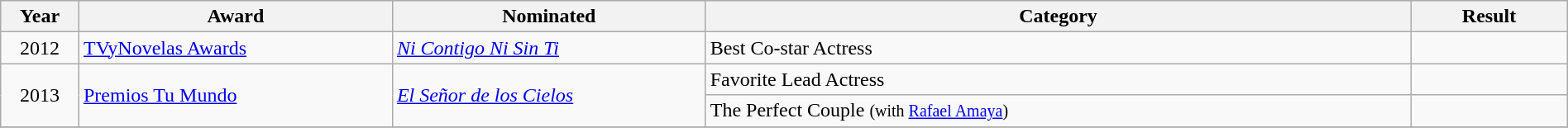<table class="wikitable" width=100%>
<tr>
<th width=5%>Year</th>
<th width=20%>Award</th>
<th width=20%>Nominated</th>
<th width=45%>Category</th>
<th width=10%>Result</th>
</tr>
<tr>
<td rowspan="1" style="text-align:center;">2012</td>
<td><a href='#'>TVyNovelas Awards</a></td>
<td><em><a href='#'>Ni Contigo Ni Sin Ti</a></em></td>
<td>Best Co-star Actress</td>
<td></td>
</tr>
<tr>
<td rowspan="2" style="text-align:center;">2013</td>
<td rowspan="2"><a href='#'>Premios Tu Mundo</a></td>
<td rowspan="2"><em><a href='#'>El Señor de los Cielos</a></em></td>
<td>Favorite Lead Actress</td>
<td></td>
</tr>
<tr>
<td>The Perfect Couple <small>(with <a href='#'>Rafael Amaya</a>)</small></td>
<td></td>
</tr>
<tr>
</tr>
</table>
